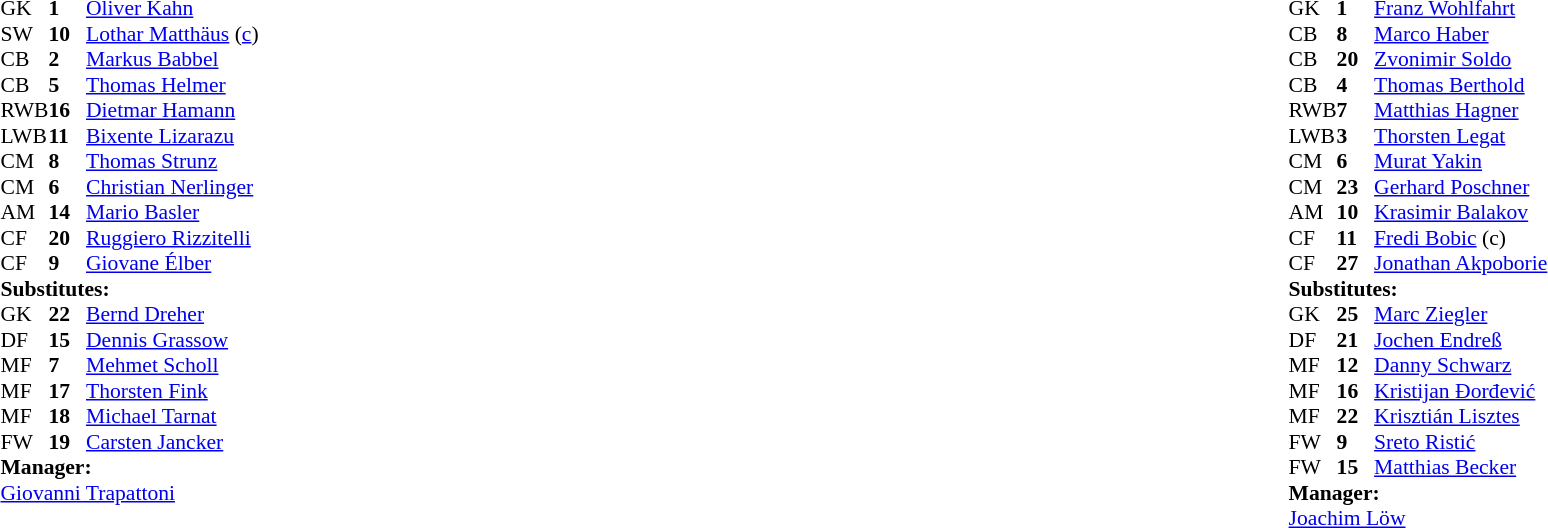<table width="100%">
<tr>
<td valign="top" width="40%"><br><table style="font-size:90%" cellspacing="0" cellpadding="0">
<tr>
<th width=25></th>
<th width=25></th>
</tr>
<tr>
<td>GK</td>
<td><strong>1</strong></td>
<td> <a href='#'>Oliver Kahn</a></td>
</tr>
<tr>
<td>SW</td>
<td><strong>10</strong></td>
<td> <a href='#'>Lothar Matthäus</a> (<a href='#'>c</a>)</td>
</tr>
<tr>
<td>CB</td>
<td><strong>2</strong></td>
<td> <a href='#'>Markus Babbel</a></td>
</tr>
<tr>
<td>CB</td>
<td><strong>5</strong></td>
<td> <a href='#'>Thomas Helmer</a></td>
<td></td>
</tr>
<tr>
<td>RWB</td>
<td><strong>16</strong></td>
<td> <a href='#'>Dietmar Hamann</a></td>
<td></td>
<td></td>
</tr>
<tr>
<td>LWB</td>
<td><strong>11</strong></td>
<td> <a href='#'>Bixente Lizarazu</a></td>
</tr>
<tr>
<td>CM</td>
<td><strong>8</strong></td>
<td> <a href='#'>Thomas Strunz</a></td>
</tr>
<tr>
<td>CM</td>
<td><strong>6</strong></td>
<td> <a href='#'>Christian Nerlinger</a></td>
</tr>
<tr>
<td>AM</td>
<td><strong>14</strong></td>
<td> <a href='#'>Mario Basler</a></td>
<td></td>
<td></td>
</tr>
<tr>
<td>CF</td>
<td><strong>20</strong></td>
<td> <a href='#'>Ruggiero Rizzitelli</a></td>
<td></td>
<td></td>
</tr>
<tr>
<td>CF</td>
<td><strong>9</strong></td>
<td> <a href='#'>Giovane Élber</a></td>
</tr>
<tr>
<td colspan=3><strong>Substitutes:</strong></td>
</tr>
<tr>
<td>GK</td>
<td><strong>22</strong></td>
<td> <a href='#'>Bernd Dreher</a></td>
</tr>
<tr>
<td>DF</td>
<td><strong>15</strong></td>
<td> <a href='#'>Dennis Grassow</a></td>
</tr>
<tr>
<td>MF</td>
<td><strong>7</strong></td>
<td> <a href='#'>Mehmet Scholl</a></td>
<td></td>
<td></td>
</tr>
<tr>
<td>MF</td>
<td><strong>17</strong></td>
<td> <a href='#'>Thorsten Fink</a></td>
<td></td>
<td></td>
</tr>
<tr>
<td>MF</td>
<td><strong>18</strong></td>
<td> <a href='#'>Michael Tarnat</a></td>
</tr>
<tr>
<td>FW</td>
<td><strong>19</strong></td>
<td> <a href='#'>Carsten Jancker</a></td>
<td></td>
<td></td>
</tr>
<tr>
<td colspan=3><strong>Manager:</strong></td>
</tr>
<tr>
<td colspan=3> <a href='#'>Giovanni Trapattoni</a></td>
</tr>
</table>
</td>
<td valign="top"></td>
<td valign="top" width="50%"><br><table style="font-size:90%; margin:auto" cellspacing="0" cellpadding="0">
<tr>
<th width=25></th>
<th width=25></th>
</tr>
<tr>
<td>GK</td>
<td><strong>1</strong></td>
<td> <a href='#'>Franz Wohlfahrt</a></td>
</tr>
<tr>
<td>CB</td>
<td><strong>8</strong></td>
<td> <a href='#'>Marco Haber</a></td>
</tr>
<tr>
<td>CB</td>
<td><strong>20</strong></td>
<td> <a href='#'>Zvonimir Soldo</a></td>
<td></td>
</tr>
<tr>
<td>CB</td>
<td><strong>4</strong></td>
<td> <a href='#'>Thomas Berthold</a></td>
</tr>
<tr>
<td>RWB</td>
<td><strong>7</strong></td>
<td> <a href='#'>Matthias Hagner</a></td>
<td></td>
<td></td>
</tr>
<tr>
<td>LWB</td>
<td><strong>3</strong></td>
<td> <a href='#'>Thorsten Legat</a></td>
</tr>
<tr>
<td>CM</td>
<td><strong>6</strong></td>
<td> <a href='#'>Murat Yakin</a></td>
</tr>
<tr>
<td>CM</td>
<td><strong>23</strong></td>
<td> <a href='#'>Gerhard Poschner</a></td>
</tr>
<tr>
<td>AM</td>
<td><strong>10</strong></td>
<td> <a href='#'>Krasimir Balakov</a></td>
</tr>
<tr>
<td>CF</td>
<td><strong>11</strong></td>
<td> <a href='#'>Fredi Bobic</a> (c)</td>
</tr>
<tr>
<td>CF</td>
<td><strong>27</strong></td>
<td> <a href='#'>Jonathan Akpoborie</a></td>
<td></td>
<td></td>
</tr>
<tr>
<td colspan=3><strong>Substitutes:</strong></td>
</tr>
<tr>
<td>GK</td>
<td><strong>25</strong></td>
<td> <a href='#'>Marc Ziegler</a></td>
</tr>
<tr>
<td>DF</td>
<td><strong>21</strong></td>
<td> <a href='#'>Jochen Endreß</a></td>
</tr>
<tr>
<td>MF</td>
<td><strong>12</strong></td>
<td> <a href='#'>Danny Schwarz</a></td>
</tr>
<tr>
<td>MF</td>
<td><strong>16</strong></td>
<td> <a href='#'>Kristijan Đorđević</a></td>
<td></td>
<td></td>
</tr>
<tr>
<td>MF</td>
<td><strong>22</strong></td>
<td> <a href='#'>Krisztián Lisztes</a></td>
</tr>
<tr>
<td>FW</td>
<td><strong>9</strong></td>
<td> <a href='#'>Sreto Ristić</a></td>
</tr>
<tr>
<td>FW</td>
<td><strong>15</strong></td>
<td> <a href='#'>Matthias Becker</a></td>
<td></td>
<td></td>
</tr>
<tr>
<td colspan=3><strong>Manager:</strong></td>
</tr>
<tr>
<td colspan=3> <a href='#'>Joachim Löw</a></td>
</tr>
</table>
</td>
</tr>
</table>
